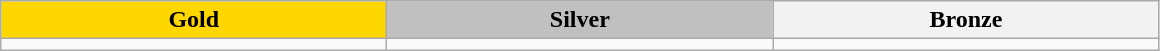<table class="wikitable" border="1" style="font-size:100%">
<tr align=center>
<th scope=col style="width:250px; background: gold;">Gold</th>
<th scope=col style="width:250px; background: silver;">Silver</th>
<th scope=col style="width:250px; background: bronze;">Bronze</th>
</tr>
<tr>
<td></td>
<td></td>
<td></td>
</tr>
</table>
